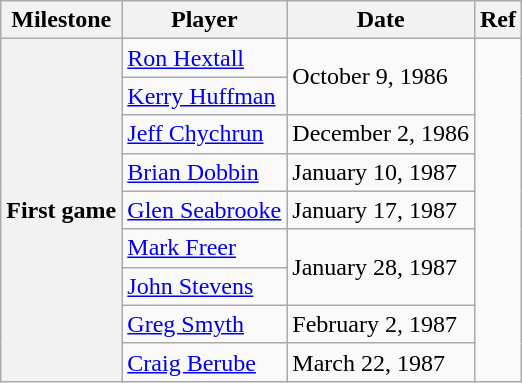<table class="wikitable">
<tr>
<th scope="col">Milestone</th>
<th scope="col">Player</th>
<th scope="col">Date</th>
<th scope="col">Ref</th>
</tr>
<tr>
<th rowspan=9>First game</th>
<td><a href='#'>Ron Hextall</a></td>
<td rowspan=2>October 9, 1986</td>
<td rowspan=9></td>
</tr>
<tr>
<td><a href='#'>Kerry Huffman</a></td>
</tr>
<tr>
<td><a href='#'>Jeff Chychrun</a></td>
<td>December 2, 1986</td>
</tr>
<tr>
<td><a href='#'>Brian Dobbin</a></td>
<td>January 10, 1987</td>
</tr>
<tr>
<td><a href='#'>Glen Seabrooke</a></td>
<td>January 17, 1987</td>
</tr>
<tr>
<td><a href='#'>Mark Freer</a></td>
<td rowspan=2>January 28, 1987</td>
</tr>
<tr>
<td><a href='#'>John Stevens</a></td>
</tr>
<tr>
<td><a href='#'>Greg Smyth</a></td>
<td>February 2, 1987</td>
</tr>
<tr>
<td><a href='#'>Craig Berube</a></td>
<td>March 22, 1987</td>
</tr>
</table>
